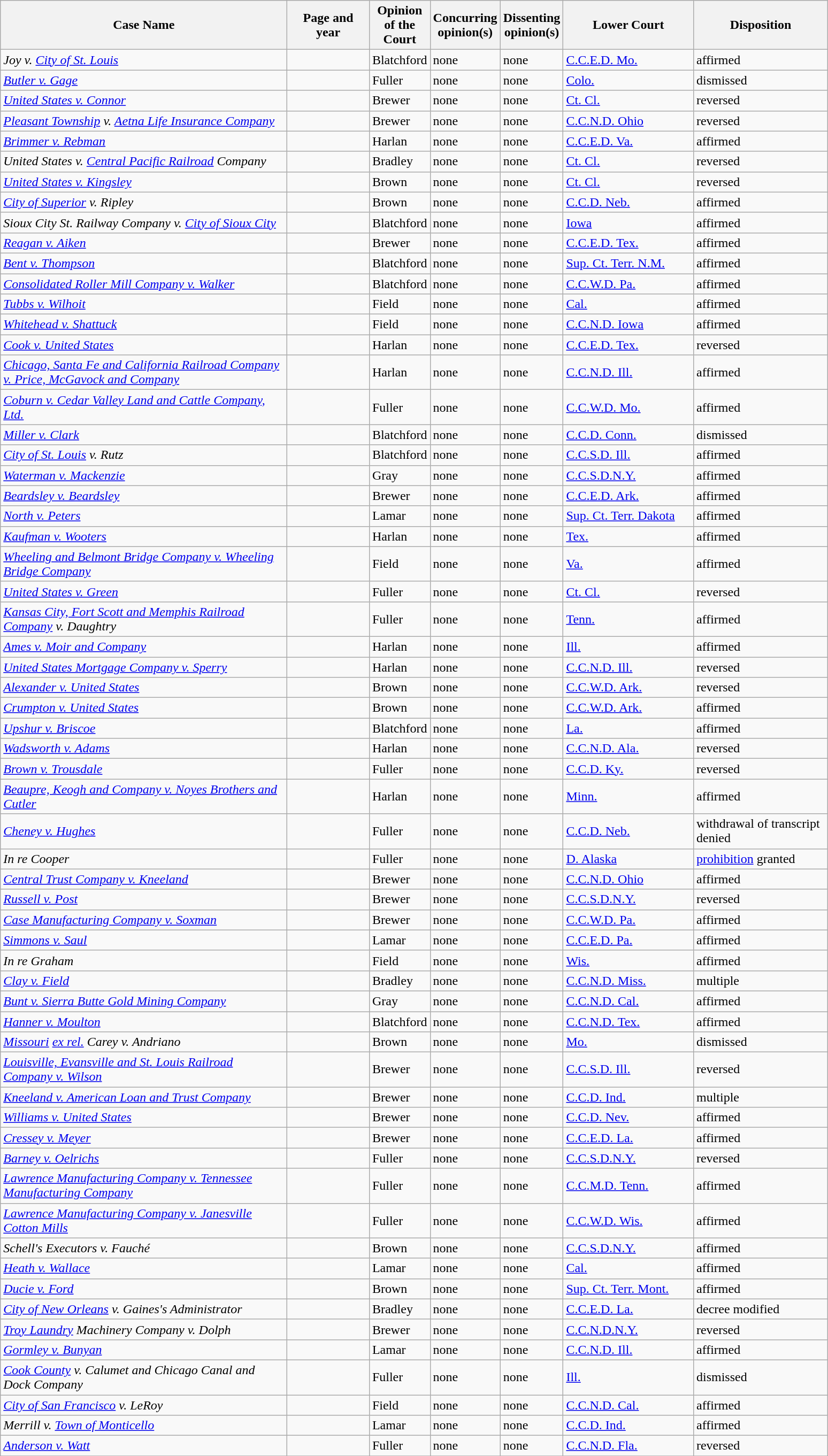<table class="wikitable sortable">
<tr>
<th scope="col" style="width: 350px;">Case Name</th>
<th scope="col" style="width: 95px;">Page and year</th>
<th scope="col" style="width: 10px;">Opinion of the Court</th>
<th scope="col" style="width: 10px;">Concurring opinion(s)</th>
<th scope="col" style="width: 10px;">Dissenting opinion(s)</th>
<th scope="col" style="width: 155px;">Lower Court</th>
<th scope="col" style="width: 160px;">Disposition</th>
</tr>
<tr>
<td><em>Joy v. <a href='#'>City of St. Louis</a></em></td>
<td align="right"></td>
<td>Blatchford</td>
<td>none</td>
<td>none</td>
<td><a href='#'>C.C.E.D. Mo.</a></td>
<td>affirmed</td>
</tr>
<tr>
<td><em><a href='#'>Butler v. Gage</a></em></td>
<td align="right"></td>
<td>Fuller</td>
<td>none</td>
<td>none</td>
<td><a href='#'>Colo.</a></td>
<td>dismissed</td>
</tr>
<tr>
<td><em><a href='#'>United States v. Connor</a></em></td>
<td align="right"></td>
<td>Brewer</td>
<td>none</td>
<td>none</td>
<td><a href='#'>Ct. Cl.</a></td>
<td>reversed</td>
</tr>
<tr>
<td><em><a href='#'>Pleasant Township</a> v. <a href='#'>Aetna Life Insurance Company</a></em></td>
<td align="right"></td>
<td>Brewer</td>
<td>none</td>
<td>none</td>
<td><a href='#'>C.C.N.D. Ohio</a></td>
<td>reversed</td>
</tr>
<tr>
<td><em><a href='#'>Brimmer v. Rebman</a></em></td>
<td align="right"></td>
<td>Harlan</td>
<td>none</td>
<td>none</td>
<td><a href='#'>C.C.E.D. Va.</a></td>
<td>affirmed</td>
</tr>
<tr>
<td><em>United States v. <a href='#'>Central Pacific Railroad</a> Company</em></td>
<td align="right"></td>
<td>Bradley</td>
<td>none</td>
<td>none</td>
<td><a href='#'>Ct. Cl.</a></td>
<td>reversed</td>
</tr>
<tr>
<td><em><a href='#'>United States v. Kingsley</a></em></td>
<td align="right"></td>
<td>Brown</td>
<td>none</td>
<td>none</td>
<td><a href='#'>Ct. Cl.</a></td>
<td>reversed</td>
</tr>
<tr>
<td><em><a href='#'>City of Superior</a> v. Ripley</em></td>
<td align="right"></td>
<td>Brown</td>
<td>none</td>
<td>none</td>
<td><a href='#'>C.C.D. Neb.</a></td>
<td>affirmed</td>
</tr>
<tr>
<td><em>Sioux City St. Railway Company v. <a href='#'>City of Sioux City</a></em></td>
<td align="right"></td>
<td>Blatchford</td>
<td>none</td>
<td>none</td>
<td><a href='#'>Iowa</a></td>
<td>affirmed</td>
</tr>
<tr>
<td><em><a href='#'>Reagan v. Aiken</a></em></td>
<td align="right"></td>
<td>Brewer</td>
<td>none</td>
<td>none</td>
<td><a href='#'>C.C.E.D. Tex.</a></td>
<td>affirmed</td>
</tr>
<tr>
<td><em><a href='#'>Bent v. Thompson</a></em></td>
<td align="right"></td>
<td>Blatchford</td>
<td>none</td>
<td>none</td>
<td><a href='#'>Sup. Ct. Terr. N.M.</a></td>
<td>affirmed</td>
</tr>
<tr>
<td><em><a href='#'>Consolidated Roller Mill Company v. Walker</a></em></td>
<td align="right"></td>
<td>Blatchford</td>
<td>none</td>
<td>none</td>
<td><a href='#'>C.C.W.D. Pa.</a></td>
<td>affirmed</td>
</tr>
<tr>
<td><em><a href='#'>Tubbs v. Wilhoit</a></em></td>
<td align="right"></td>
<td>Field</td>
<td>none</td>
<td>none</td>
<td><a href='#'>Cal.</a></td>
<td>affirmed</td>
</tr>
<tr>
<td><em><a href='#'>Whitehead v. Shattuck</a></em></td>
<td align="right"></td>
<td>Field</td>
<td>none</td>
<td>none</td>
<td><a href='#'>C.C.N.D. Iowa</a></td>
<td>affirmed</td>
</tr>
<tr>
<td><em><a href='#'>Cook v. United States</a></em></td>
<td align="right"></td>
<td>Harlan</td>
<td>none</td>
<td>none</td>
<td><a href='#'>C.C.E.D. Tex.</a></td>
<td>reversed</td>
</tr>
<tr>
<td><em><a href='#'>Chicago, Santa Fe and California Railroad Company v.  Price, McGavock and Company</a></em></td>
<td align="right"></td>
<td>Harlan</td>
<td>none</td>
<td>none</td>
<td><a href='#'>C.C.N.D. Ill.</a></td>
<td>affirmed</td>
</tr>
<tr>
<td><em><a href='#'>Coburn v. Cedar Valley Land and Cattle Company, Ltd.</a></em></td>
<td align="right"></td>
<td>Fuller</td>
<td>none</td>
<td>none</td>
<td><a href='#'>C.C.W.D. Mo.</a></td>
<td>affirmed</td>
</tr>
<tr>
<td><em><a href='#'>Miller v. Clark</a></em></td>
<td align="right"></td>
<td>Blatchford</td>
<td>none</td>
<td>none</td>
<td><a href='#'>C.C.D. Conn.</a></td>
<td>dismissed</td>
</tr>
<tr>
<td><em><a href='#'>City of St. Louis</a> v. Rutz</em></td>
<td align="right"></td>
<td>Blatchford</td>
<td>none</td>
<td>none</td>
<td><a href='#'>C.C.S.D. Ill.</a></td>
<td>affirmed</td>
</tr>
<tr>
<td><em><a href='#'>Waterman v. Mackenzie</a></em></td>
<td align="right"></td>
<td>Gray</td>
<td>none</td>
<td>none</td>
<td><a href='#'>C.C.S.D.N.Y.</a></td>
<td>affirmed</td>
</tr>
<tr>
<td><em><a href='#'>Beardsley v. Beardsley</a></em></td>
<td align="right"></td>
<td>Brewer</td>
<td>none</td>
<td>none</td>
<td><a href='#'>C.C.E.D. Ark.</a></td>
<td>affirmed</td>
</tr>
<tr>
<td><em><a href='#'>North v. Peters</a></em></td>
<td align="right"></td>
<td>Lamar</td>
<td>none</td>
<td>none</td>
<td><a href='#'>Sup. Ct. Terr. Dakota</a></td>
<td>affirmed</td>
</tr>
<tr>
<td><em><a href='#'>Kaufman v. Wooters</a></em></td>
<td align="right"></td>
<td>Harlan</td>
<td>none</td>
<td>none</td>
<td><a href='#'>Tex.</a></td>
<td>affirmed</td>
</tr>
<tr>
<td><em><a href='#'>Wheeling and Belmont Bridge Company v. Wheeling Bridge Company</a></em></td>
<td align="right"></td>
<td>Field</td>
<td>none</td>
<td>none</td>
<td><a href='#'>Va.</a></td>
<td>affirmed</td>
</tr>
<tr>
<td><em><a href='#'>United States v. Green</a></em></td>
<td align="right"></td>
<td>Fuller</td>
<td>none</td>
<td>none</td>
<td><a href='#'>Ct. Cl.</a></td>
<td>reversed</td>
</tr>
<tr>
<td><em><a href='#'>Kansas City, Fort Scott and Memphis Railroad Company</a> v. Daughtry</em></td>
<td align="right"></td>
<td>Fuller</td>
<td>none</td>
<td>none</td>
<td><a href='#'>Tenn.</a></td>
<td>affirmed</td>
</tr>
<tr>
<td><em><a href='#'>Ames v. Moir and Company</a></em></td>
<td align="right"></td>
<td>Harlan</td>
<td>none</td>
<td>none</td>
<td><a href='#'>Ill.</a></td>
<td>affirmed</td>
</tr>
<tr>
<td><em><a href='#'>United States Mortgage Company v. Sperry</a></em></td>
<td align="right"></td>
<td>Harlan</td>
<td>none</td>
<td>none</td>
<td><a href='#'>C.C.N.D. Ill.</a></td>
<td>reversed</td>
</tr>
<tr>
<td><em><a href='#'>Alexander v. United States</a></em></td>
<td align="right"></td>
<td>Brown</td>
<td>none</td>
<td>none</td>
<td><a href='#'>C.C.W.D. Ark.</a></td>
<td>reversed</td>
</tr>
<tr>
<td><em><a href='#'>Crumpton v. United States</a></em></td>
<td align="right"></td>
<td>Brown</td>
<td>none</td>
<td>none</td>
<td><a href='#'>C.C.W.D. Ark.</a></td>
<td>affirmed</td>
</tr>
<tr>
<td><em><a href='#'>Upshur v. Briscoe</a></em></td>
<td align="right"></td>
<td>Blatchford</td>
<td>none</td>
<td>none</td>
<td><a href='#'>La.</a></td>
<td>affirmed</td>
</tr>
<tr>
<td><em><a href='#'>Wadsworth v. Adams</a></em></td>
<td align="right"></td>
<td>Harlan</td>
<td>none</td>
<td>none</td>
<td><a href='#'>C.C.N.D. Ala.</a></td>
<td>reversed</td>
</tr>
<tr>
<td><em><a href='#'>Brown v. Trousdale</a></em></td>
<td align="right"></td>
<td>Fuller</td>
<td>none</td>
<td>none</td>
<td><a href='#'>C.C.D. Ky.</a></td>
<td>reversed</td>
</tr>
<tr>
<td><em><a href='#'>Beaupre, Keogh and Company v. Noyes Brothers and Cutler</a></em></td>
<td align="right"></td>
<td>Harlan</td>
<td>none</td>
<td>none</td>
<td><a href='#'>Minn.</a></td>
<td>affirmed</td>
</tr>
<tr>
<td><em><a href='#'>Cheney v. Hughes</a></em></td>
<td align="right"></td>
<td>Fuller</td>
<td>none</td>
<td>none</td>
<td><a href='#'>C.C.D. Neb.</a></td>
<td>withdrawal of transcript denied</td>
</tr>
<tr>
<td><em>In re Cooper</em></td>
<td align="right"></td>
<td>Fuller</td>
<td>none</td>
<td>none</td>
<td><a href='#'>D. Alaska</a></td>
<td><a href='#'>prohibition</a> granted</td>
</tr>
<tr>
<td><em><a href='#'>Central Trust Company v. Kneeland</a></em></td>
<td align="right"></td>
<td>Brewer</td>
<td>none</td>
<td>none</td>
<td><a href='#'>C.C.N.D. Ohio</a></td>
<td>affirmed</td>
</tr>
<tr>
<td><em><a href='#'>Russell v. Post</a></em></td>
<td align="right"></td>
<td>Brewer</td>
<td>none</td>
<td>none</td>
<td><a href='#'>C.C.S.D.N.Y.</a></td>
<td>reversed</td>
</tr>
<tr>
<td><em><a href='#'>Case Manufacturing Company v. Soxman</a></em></td>
<td align="right"></td>
<td>Brewer</td>
<td>none</td>
<td>none</td>
<td><a href='#'>C.C.W.D. Pa.</a></td>
<td>affirmed</td>
</tr>
<tr>
<td><em><a href='#'>Simmons v. Saul</a></em></td>
<td align="right"></td>
<td>Lamar</td>
<td>none</td>
<td>none</td>
<td><a href='#'>C.C.E.D. Pa.</a></td>
<td>affirmed</td>
</tr>
<tr>
<td><em>In re Graham</em></td>
<td align="right"></td>
<td>Field</td>
<td>none</td>
<td>none</td>
<td><a href='#'>Wis.</a></td>
<td>affirmed</td>
</tr>
<tr>
<td><em><a href='#'>Clay v. Field</a></em></td>
<td align="right"></td>
<td>Bradley</td>
<td>none</td>
<td>none</td>
<td><a href='#'>C.C.N.D. Miss.</a></td>
<td>multiple</td>
</tr>
<tr>
<td><em><a href='#'>Bunt v. Sierra Butte Gold Mining Company</a></em></td>
<td align="right"></td>
<td>Gray</td>
<td>none</td>
<td>none</td>
<td><a href='#'>C.C.N.D. Cal.</a></td>
<td>affirmed</td>
</tr>
<tr>
<td><em><a href='#'>Hanner v. Moulton</a></em></td>
<td align="right"></td>
<td>Blatchford</td>
<td>none</td>
<td>none</td>
<td><a href='#'>C.C.N.D. Tex.</a></td>
<td>affirmed</td>
</tr>
<tr>
<td><em><a href='#'>Missouri</a> <a href='#'>ex rel.</a> Carey v. Andriano</em></td>
<td align="right"></td>
<td>Brown</td>
<td>none</td>
<td>none</td>
<td><a href='#'>Mo.</a></td>
<td>dismissed</td>
</tr>
<tr>
<td><em><a href='#'>Louisville, Evansville and St. Louis Railroad Company v. Wilson</a></em></td>
<td align="right"></td>
<td>Brewer</td>
<td>none</td>
<td>none</td>
<td><a href='#'>C.C.S.D. Ill.</a></td>
<td>reversed</td>
</tr>
<tr>
<td><em><a href='#'>Kneeland v. American Loan and Trust Company</a></em></td>
<td align="right"></td>
<td>Brewer</td>
<td>none</td>
<td>none</td>
<td><a href='#'>C.C.D. Ind.</a></td>
<td>multiple</td>
</tr>
<tr>
<td><em><a href='#'>Williams v. United States</a></em></td>
<td align="right"></td>
<td>Brewer</td>
<td>none</td>
<td>none</td>
<td><a href='#'>C.C.D. Nev.</a></td>
<td>affirmed</td>
</tr>
<tr>
<td><em><a href='#'>Cressey v. Meyer</a></em></td>
<td align="right"></td>
<td>Brewer</td>
<td>none</td>
<td>none</td>
<td><a href='#'>C.C.E.D. La.</a></td>
<td>affirmed</td>
</tr>
<tr>
<td><em><a href='#'>Barney v. Oelrichs</a></em></td>
<td align="right"></td>
<td>Fuller</td>
<td>none</td>
<td>none</td>
<td><a href='#'>C.C.S.D.N.Y.</a></td>
<td>reversed</td>
</tr>
<tr>
<td><em><a href='#'>Lawrence Manufacturing Company v. Tennessee Manufacturing Company</a></em></td>
<td align="right"></td>
<td>Fuller</td>
<td>none</td>
<td>none</td>
<td><a href='#'>C.C.M.D. Tenn.</a></td>
<td>affirmed</td>
</tr>
<tr>
<td><em><a href='#'>Lawrence Manufacturing Company v. Janesville Cotton Mills</a></em></td>
<td align="right"></td>
<td>Fuller</td>
<td>none</td>
<td>none</td>
<td><a href='#'>C.C.W.D. Wis.</a></td>
<td>affirmed</td>
</tr>
<tr>
<td><em>Schell's Executors v. Fauché</em></td>
<td align="right"></td>
<td>Brown</td>
<td>none</td>
<td>none</td>
<td><a href='#'>C.C.S.D.N.Y.</a></td>
<td>affirmed</td>
</tr>
<tr>
<td><em><a href='#'>Heath v. Wallace</a></em></td>
<td align="right"></td>
<td>Lamar</td>
<td>none</td>
<td>none</td>
<td><a href='#'>Cal.</a></td>
<td>affirmed</td>
</tr>
<tr>
<td><em><a href='#'>Ducie v. Ford</a></em></td>
<td align="right"></td>
<td>Brown</td>
<td>none</td>
<td>none</td>
<td><a href='#'>Sup. Ct. Terr. Mont.</a></td>
<td>affirmed</td>
</tr>
<tr>
<td><em><a href='#'>City of New Orleans</a> v. Gaines's Administrator</em></td>
<td align="right"></td>
<td>Bradley</td>
<td>none</td>
<td>none</td>
<td><a href='#'>C.C.E.D. La.</a></td>
<td>decree modified</td>
</tr>
<tr>
<td><em><a href='#'>Troy Laundry</a> Machinery Company v. Dolph</em></td>
<td align="right"></td>
<td>Brewer</td>
<td>none</td>
<td>none</td>
<td><a href='#'>C.C.N.D.N.Y.</a></td>
<td>reversed</td>
</tr>
<tr>
<td><em><a href='#'>Gormley v. Bunyan</a></em></td>
<td align="right"></td>
<td>Lamar</td>
<td>none</td>
<td>none</td>
<td><a href='#'>C.C.N.D. Ill.</a></td>
<td>affirmed</td>
</tr>
<tr>
<td><em><a href='#'>Cook County</a> v. Calumet and Chicago Canal and Dock Company</em></td>
<td align="right"></td>
<td>Fuller</td>
<td>none</td>
<td>none</td>
<td><a href='#'>Ill.</a></td>
<td>dismissed</td>
</tr>
<tr>
<td><em><a href='#'>City of San Francisco</a> v. LeRoy</em></td>
<td align="right"></td>
<td>Field</td>
<td>none</td>
<td>none</td>
<td><a href='#'>C.C.N.D. Cal.</a></td>
<td>affirmed</td>
</tr>
<tr>
<td><em>Merrill v. <a href='#'>Town of Monticello</a></em></td>
<td align="right"></td>
<td>Lamar</td>
<td>none</td>
<td>none</td>
<td><a href='#'>C.C.D. Ind.</a></td>
<td>affirmed</td>
</tr>
<tr>
<td><em><a href='#'>Anderson v. Watt</a></em></td>
<td align="right"></td>
<td>Fuller</td>
<td>none</td>
<td>none</td>
<td><a href='#'>C.C.N.D. Fla.</a></td>
<td>reversed</td>
</tr>
<tr>
</tr>
</table>
